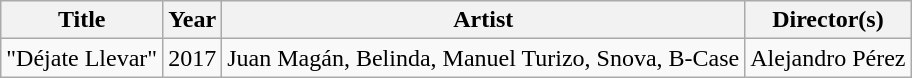<table class="wikitable">
<tr>
<th align="center">Title</th>
<th align="center">Year</th>
<th align="center">Artist</th>
<th align="center">Director(s)</th>
</tr>
<tr>
<td>"Déjate Llevar"</td>
<td align="center">2017</td>
<td>Juan Magán, Belinda, Manuel Turizo, Snova, B-Case</td>
<td>Alejandro Pérez</td>
</tr>
</table>
